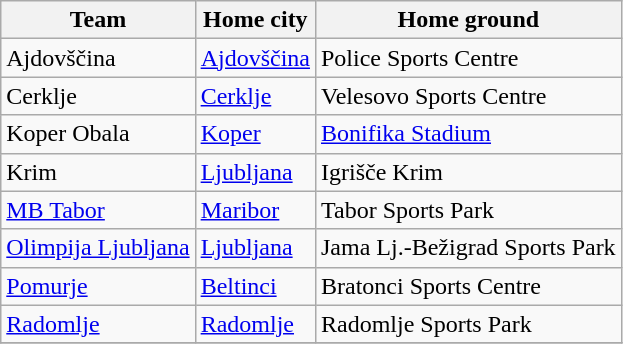<table class="wikitable">
<tr>
<th>Team</th>
<th>Home city</th>
<th>Home ground</th>
</tr>
<tr>
<td>Ajdovščina</td>
<td><a href='#'>Ajdovščina</a></td>
<td>Police Sports Centre</td>
</tr>
<tr>
<td>Cerklje</td>
<td><a href='#'>Cerklje</a></td>
<td>Velesovo Sports Centre</td>
</tr>
<tr>
<td>Koper Obala</td>
<td><a href='#'>Koper</a></td>
<td><a href='#'>Bonifika Stadium</a></td>
</tr>
<tr>
<td>Krim</td>
<td><a href='#'>Ljubljana</a></td>
<td>Igrišče Krim</td>
</tr>
<tr>
<td><a href='#'>MB Tabor</a></td>
<td><a href='#'>Maribor</a></td>
<td>Tabor Sports Park</td>
</tr>
<tr>
<td><a href='#'>Olimpija Ljubljana</a></td>
<td><a href='#'>Ljubljana</a></td>
<td>Jama Lj.-Bežigrad Sports Park</td>
</tr>
<tr>
<td><a href='#'>Pomurje</a></td>
<td><a href='#'>Beltinci</a></td>
<td>Bratonci Sports Centre</td>
</tr>
<tr>
<td><a href='#'>Radomlje</a></td>
<td><a href='#'>Radomlje</a></td>
<td>Radomlje Sports Park</td>
</tr>
<tr>
</tr>
</table>
